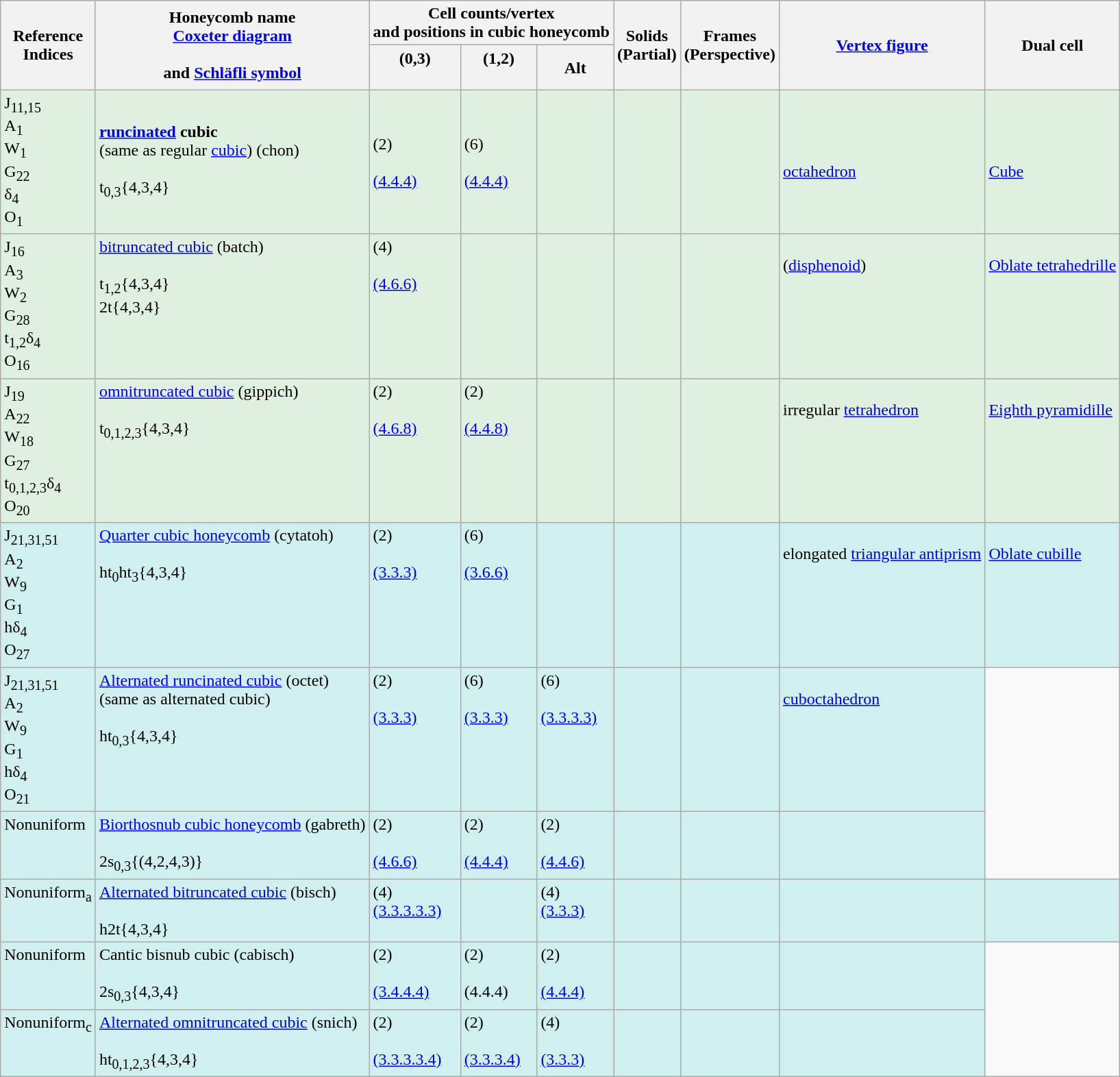<table class="wikitable">
<tr>
<th rowspan=2>Reference<br>Indices</th>
<th rowspan=2>Honeycomb name<br><a href='#'>Coxeter diagram</a><br><br>and <a href='#'>Schläfli symbol</a></th>
<th colspan=3>Cell counts/vertex<br>and positions in cubic honeycomb<br></th>
<th rowspan=2>Solids<br>(Partial)</th>
<th rowspan=2>Frames<br>(Perspective)</th>
<th rowspan=2><a href='#'>Vertex figure</a></th>
<th rowspan=2>Dual cell</th>
</tr>
<tr>
<th>(0,3)<br><br></th>
<th>(1,2)<br><br></th>
<th>Alt</th>
</tr>
<tr BGCOLOR="#e0f0e0">
<td>J<sub>11,15</sub><br>A<sub>1</sub><br>W<sub>1</sub><br>G<sub>22</sub><br>δ<sub>4</sub><br>O<sub>1</sub></td>
<td><strong><a href='#'>runcinated</a> cubic</strong><br>(same as regular <a href='#'>cubic</a>) (chon)<br><br>t<sub>0,3</sub>{4,3,4}</td>
<td>(2)<br><br><a href='#'>(4.4.4)</a></td>
<td>(6)<br><br><a href='#'>(4.4.4)</a></td>
<td> </td>
<td></td>
<td></td>
<td><br><a href='#'>octahedron</a></td>
<td><br><a href='#'>Cube</a></td>
</tr>
<tr valign=top BGCOLOR="#e0f0e0">
<td>J<sub>16</sub><br>A<sub>3</sub><br>W<sub>2</sub><br>G<sub>28</sub><br>t<sub>1,2</sub>δ<sub>4</sub><br>O<sub>16</sub></td>
<td><a href='#'>bitruncated cubic</a> (batch)<br> <br>t<sub>1,2</sub>{4,3,4}<br>2t{4,3,4}</td>
<td>(4)<br><br><a href='#'>(4.6.6)</a></td>
<td> </td>
<td> </td>
<td></td>
<td></td>
<td><br>(<a href='#'>disphenoid</a>)</td>
<td><br><a href='#'>Oblate tetrahedrille</a></td>
</tr>
<tr valign=top BGCOLOR="#e0f0e0">
<td>J<sub>19</sub><br>A<sub>22</sub><br>W<sub>18</sub><br>G<sub>27</sub><br>t<sub>0,1,2,3</sub>δ<sub>4</sub><br>O<sub>20</sub></td>
<td><a href='#'>omnitruncated cubic</a> (gippich)<br><br>t<sub>0,1,2,3</sub>{4,3,4}</td>
<td>(2)<br><br><a href='#'>(4.6.8)</a></td>
<td>(2)<br><br><a href='#'>(4.4.8)</a></td>
<td> </td>
<td></td>
<td></td>
<td><br>irregular <a href='#'>tetrahedron</a></td>
<td><br><a href='#'>Eighth pyramidille</a></td>
</tr>
<tr valign=top BGCOLOR="#d0f0f0">
<td>J<sub>21,31,51</sub><br>A<sub>2</sub><br>W<sub>9</sub><br>G<sub>1</sub><br>hδ<sub>4</sub><br>O<sub>27</sub></td>
<td><a href='#'>Quarter cubic honeycomb</a> (cytatoh)<br><br>ht<sub>0</sub>ht<sub>3</sub>{4,3,4}</td>
<td>(2)<br><br><a href='#'>(3.3.3)</a></td>
<td>(6)<br><br><a href='#'>(3.6.6)</a></td>
<td></td>
<td></td>
<td></td>
<td><br>elongated <a href='#'>triangular antiprism</a></td>
<td><br><a href='#'>Oblate cubille</a></td>
</tr>
<tr valign=top BGCOLOR="#d0f0f0">
<td>J<sub>21,31,51</sub><br>A<sub>2</sub><br>W<sub>9</sub><br>G<sub>1</sub><br>hδ<sub>4</sub><br>O<sub>21</sub></td>
<td><a href='#'>Alternated runcinated cubic</a> (octet)<br>(same as alternated cubic)<br><br>ht<sub>0,3</sub>{4,3,4}</td>
<td>(2)<br><br><a href='#'>(3.3.3)</a></td>
<td>(6)<br><br><a href='#'>(3.3.3)</a></td>
<td>(6)<br><br><a href='#'>(3.3.3.3)</a></td>
<td></td>
<td></td>
<td><br><a href='#'>cuboctahedron</a></td>
</tr>
<tr valign=top BGCOLOR="#d0f0f0">
<td>Nonuniform</td>
<td><a href='#'>Biorthosnub cubic honeycomb</a> (gabreth)<br><br>2s<sub>0,3</sub>{(4,2,4,3)}</td>
<td>(2)<br><br><a href='#'>(4.6.6)</a></td>
<td>(2)<br><br><a href='#'>(4.4.4)</a></td>
<td>(2)<br><br><a href='#'>(4.4.6)</a></td>
<td></td>
<td></td>
<td></td>
</tr>
<tr valign=top BGCOLOR="#d0f0f0">
<td>Nonuniform<sub>a</sub></td>
<td><a href='#'>Alternated bitruncated cubic</a> (bisch)<br><br>h2t{4,3,4}</td>
<td> (4)<br><a href='#'>(3.3.3.3.3)</a></td>
<td> </td>
<td> (4)<br><a href='#'>(3.3.3)</a></td>
<td></td>
<td></td>
<td></td>
<td></td>
</tr>
<tr valign=top BGCOLOR="#d0f0f0">
<td>Nonuniform</td>
<td>Cantic bisnub cubic (cabisch)<br><br>2s<sub>0,3</sub>{4,3,4}</td>
<td>(2)<br><br><a href='#'>(3.4.4.4)</a></td>
<td>(2)<br><br>(4.4.4)</td>
<td>(2)<br><br><a href='#'>(4.4.4)</a></td>
<td></td>
<td></td>
<td></td>
</tr>
<tr valign=top BGCOLOR="#d0f0f0">
<td>Nonuniform<sub>c</sub></td>
<td><a href='#'>Alternated omnitruncated cubic</a> (snich)<br><br>ht<sub>0,1,2,3</sub>{4,3,4}</td>
<td>(2)<br><br><a href='#'>(3.3.3.3.4)</a></td>
<td>(2)<br><br><a href='#'>(3.3.3.4)</a></td>
<td>(4)<br><br><a href='#'>(3.3.3)</a></td>
<td> </td>
<td></td>
<td></td>
</tr>
</table>
